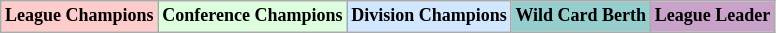<table class="wikitable"  style="margin:center; font-size:75%;">
<tr>
<td style="text-align:center; background:#fcc;"><strong>League Champions</strong></td>
<td style="text-align:center; background:#dfd;"><strong>Conference Champions</strong></td>
<td style="text-align:center; background:#d0e7ff;"><strong>Division Champions</strong></td>
<td style="text-align:center; background:#96cdcd;"><strong>Wild Card Berth</strong></td>
<td style="text-align:center; background:#c8a2c8;"><strong>League Leader</strong></td>
</tr>
</table>
